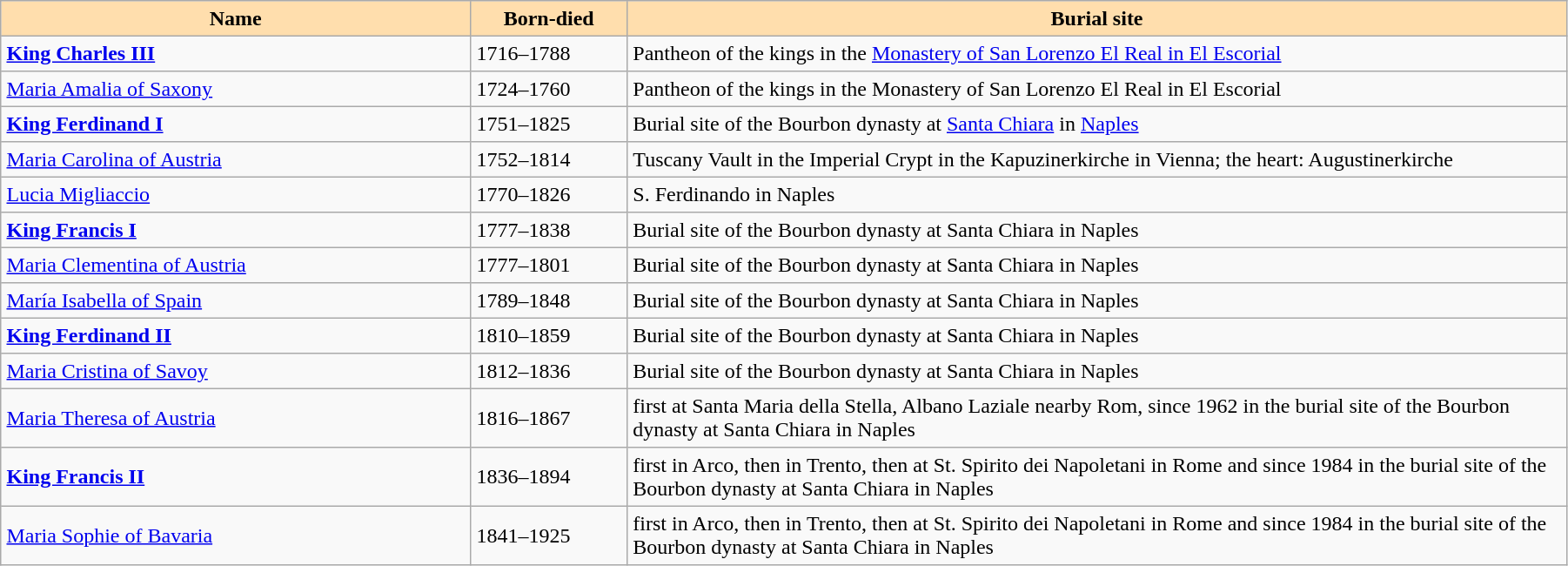<table width = "95%" border = 1 border="1" cellpadding="4" cellspacing="0" style="margin: 0.5em 1em 0.5em 0; background: #f9f9f9; border: 1px #aaa solid; border-collapse: collapse;">
<tr>
<th width="30%" bgcolor="#ffdead">Name</th>
<th width="10%" bgcolor="#ffdead">Born-died</th>
<th width="90%" bgcolor="#ffdead">Burial site</th>
</tr>
<tr>
<td><strong><a href='#'>King Charles III</a></strong></td>
<td>1716–1788</td>
<td>Pantheon of the kings in the <a href='#'>Monastery of San Lorenzo El Real in El Escorial</a></td>
</tr>
<tr>
<td><a href='#'>Maria Amalia of Saxony</a></td>
<td>1724–1760</td>
<td>Pantheon of the kings in the Monastery of San Lorenzo El Real in El Escorial</td>
</tr>
<tr>
<td><strong><a href='#'>King Ferdinand I</a></strong></td>
<td>1751–1825</td>
<td>Burial site of the Bourbon dynasty at <a href='#'>Santa Chiara</a> in <a href='#'>Naples</a></td>
</tr>
<tr>
<td><a href='#'>Maria Carolina of Austria</a></td>
<td>1752–1814</td>
<td>Tuscany Vault in the Imperial Crypt in the Kapuzinerkirche in Vienna; the heart: Augustinerkirche</td>
</tr>
<tr>
<td><a href='#'>Lucia Migliaccio</a></td>
<td>1770–1826</td>
<td>S. Ferdinando in Naples</td>
</tr>
<tr>
<td><strong><a href='#'>King Francis I</a></strong></td>
<td>1777–1838</td>
<td>Burial site of the Bourbon dynasty at Santa Chiara in Naples</td>
</tr>
<tr>
<td><a href='#'>Maria Clementina of Austria</a></td>
<td>1777–1801</td>
<td>Burial site of the Bourbon dynasty at Santa Chiara in Naples</td>
</tr>
<tr>
<td><a href='#'>María Isabella of Spain</a></td>
<td>1789–1848</td>
<td>Burial site of the Bourbon dynasty at Santa Chiara in Naples</td>
</tr>
<tr>
<td><strong><a href='#'>King Ferdinand II</a></strong></td>
<td>1810–1859</td>
<td>Burial site of the Bourbon dynasty at Santa Chiara in Naples</td>
</tr>
<tr>
<td><a href='#'>Maria Cristina of Savoy</a></td>
<td>1812–1836</td>
<td>Burial site of the Bourbon dynasty at Santa Chiara in Naples</td>
</tr>
<tr>
<td><a href='#'>Maria Theresa of Austria</a></td>
<td>1816–1867</td>
<td>first at Santa Maria della Stella, Albano Laziale nearby Rom, since 1962 in the burial site of the Bourbon dynasty at Santa Chiara in Naples</td>
</tr>
<tr>
<td><strong><a href='#'>King Francis II</a></strong></td>
<td>1836–1894</td>
<td>first in Arco, then in Trento, then at St. Spirito dei Napoletani in Rome and since 1984 in the burial site of the Bourbon dynasty at Santa Chiara in Naples</td>
</tr>
<tr>
<td><a href='#'>Maria Sophie of Bavaria</a></td>
<td>1841–1925</td>
<td>first in Arco, then in Trento, then at St. Spirito dei Napoletani in Rome and since 1984 in the burial site of the Bourbon dynasty at Santa Chiara in Naples</td>
</tr>
</table>
